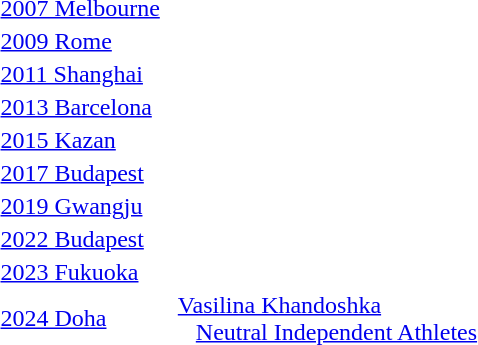<table>
<tr>
<td><a href='#'>2007 Melbourne</a></td>
<td></td>
<td></td>
<td></td>
</tr>
<tr>
<td><a href='#'>2009 Rome</a><br></td>
<td></td>
<td></td>
<td></td>
</tr>
<tr>
<td><a href='#'>2011 Shanghai</a><br></td>
<td></td>
<td></td>
<td></td>
</tr>
<tr>
<td><a href='#'>2013 Barcelona</a><br></td>
<td></td>
<td></td>
<td></td>
</tr>
<tr>
<td><a href='#'>2015 Kazan</a><br></td>
<td></td>
<td></td>
<td></td>
</tr>
<tr>
<td><a href='#'>2017 Budapest</a><br></td>
<td></td>
<td></td>
<td></td>
</tr>
<tr>
<td><a href='#'>2019 Gwangju</a><br></td>
<td></td>
<td></td>
<td></td>
</tr>
<tr>
<td><a href='#'>2022 Budapest</a><br></td>
<td></td>
<td></td>
<td></td>
</tr>
<tr>
<td><a href='#'>2023 Fukuoka</a><br></td>
<td></td>
<td></td>
<td></td>
</tr>
<tr>
<td><a href='#'>2024 Doha</a><br></td>
<td></td>
<td></td>
<td><a href='#'>Vasilina Khandoshka</a><br>   <a href='#'>Neutral Independent Athletes</a></td>
</tr>
</table>
